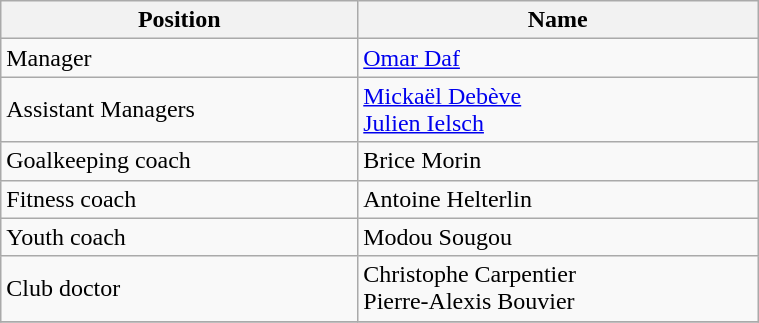<table class="wikitable" width=40% style="text-align:left;font-size:100%;">
<tr>
<th>Position</th>
<th>Name</th>
</tr>
<tr>
<td>Manager</td>
<td> <a href='#'>Omar Daf</a></td>
</tr>
<tr>
<td>Assistant Managers</td>
<td> <a href='#'>Mickaël Debève</a> <br>  <a href='#'>Julien Ielsch</a></td>
</tr>
<tr>
<td>Goalkeeping coach</td>
<td> Brice Morin</td>
</tr>
<tr>
<td>Fitness coach</td>
<td> Antoine Helterlin</td>
</tr>
<tr>
<td>Youth coach</td>
<td> Modou Sougou</td>
</tr>
<tr>
<td>Club doctor</td>
<td> Christophe Carpentier <br>  Pierre-Alexis Bouvier</td>
</tr>
<tr>
</tr>
</table>
